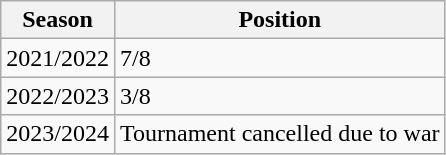<table class="wikitable">
<tr>
<th>Season</th>
<th>Position</th>
</tr>
<tr>
<td>2021/2022</td>
<td>7/8</td>
</tr>
<tr>
<td>2022/2023</td>
<td>3/8</td>
</tr>
<tr>
<td>2023/2024</td>
<td>Tournament cancelled due to war</td>
</tr>
</table>
